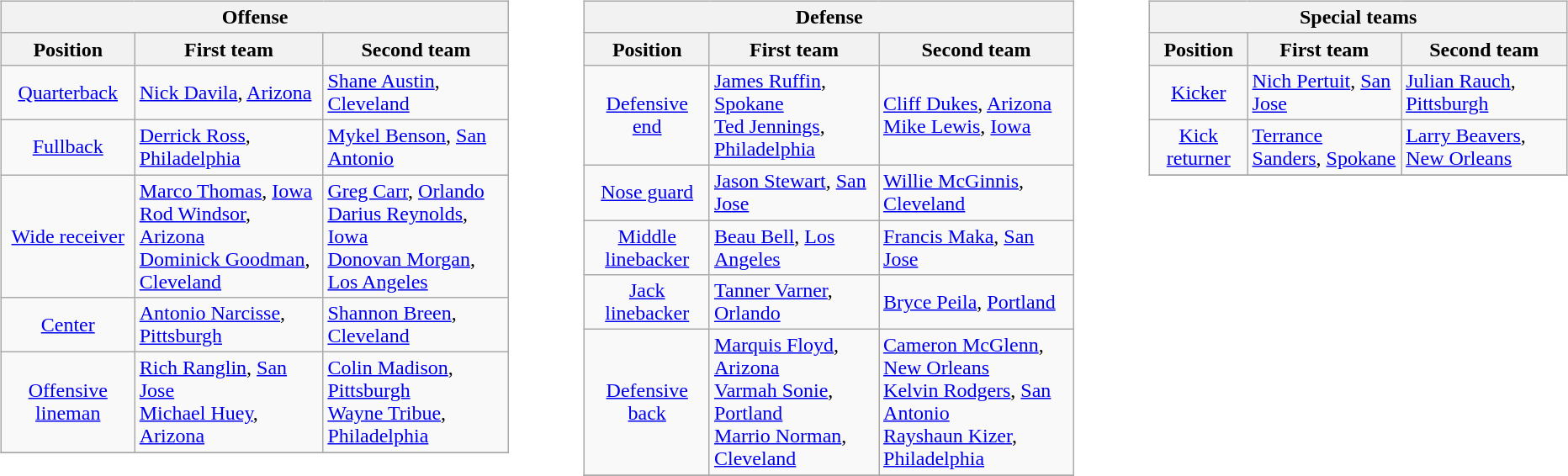<table border=0>
<tr valign="top">
<td><br><table class="wikitable">
<tr>
<th colspan=3>Offense</th>
</tr>
<tr>
<th>Position</th>
<th>First team</th>
<th>Second team</th>
</tr>
<tr>
<td align=center><a href='#'>Quarterback</a></td>
<td><a href='#'>Nick Davila</a>, <a href='#'>Arizona</a></td>
<td><a href='#'>Shane Austin</a>, <a href='#'>Cleveland</a></td>
</tr>
<tr>
<td align=center><a href='#'>Fullback</a></td>
<td><a href='#'>Derrick Ross</a>, <a href='#'>Philadelphia</a></td>
<td><a href='#'>Mykel Benson</a>, <a href='#'>San Antonio</a></td>
</tr>
<tr>
<td align=center><a href='#'>Wide receiver</a></td>
<td><a href='#'>Marco Thomas</a>, <a href='#'>Iowa</a><br><a href='#'>Rod Windsor</a>, <a href='#'>Arizona</a><br><a href='#'>Dominick Goodman</a>, <a href='#'>Cleveland</a></td>
<td><a href='#'>Greg Carr</a>, <a href='#'>Orlando</a><br><a href='#'>Darius Reynolds</a>, <a href='#'>Iowa</a><br><a href='#'>Donovan Morgan</a>, <a href='#'>Los Angeles</a></td>
</tr>
<tr>
<td align=center><a href='#'>Center</a></td>
<td><a href='#'>Antonio Narcisse</a>, <a href='#'>Pittsburgh</a></td>
<td><a href='#'>Shannon Breen</a>, <a href='#'>Cleveland</a></td>
</tr>
<tr>
<td align=center><a href='#'>Offensive lineman</a></td>
<td><a href='#'>Rich Ranglin</a>, <a href='#'>San Jose</a><br><a href='#'>Michael Huey</a>, <a href='#'>Arizona</a></td>
<td><a href='#'>Colin Madison</a>, <a href='#'>Pittsburgh</a><br><a href='#'>Wayne Tribue</a>, <a href='#'>Philadelphia</a></td>
</tr>
<tr>
</tr>
</table>
</td>
<td style="padding-left:40px;"><br><table class="wikitable">
<tr>
<th colspan=3>Defense</th>
</tr>
<tr>
<th>Position</th>
<th>First team</th>
<th>Second team</th>
</tr>
<tr>
<td align=center><a href='#'>Defensive end</a></td>
<td><a href='#'>James Ruffin</a>, <a href='#'>Spokane</a><br><a href='#'>Ted Jennings</a>, <a href='#'>Philadelphia</a></td>
<td><a href='#'>Cliff Dukes</a>, <a href='#'>Arizona</a><br><a href='#'>Mike Lewis</a>, <a href='#'>Iowa</a></td>
</tr>
<tr>
<td align=center><a href='#'>Nose guard</a></td>
<td><a href='#'>Jason Stewart</a>, <a href='#'>San Jose</a></td>
<td><a href='#'>Willie McGinnis</a>, <a href='#'>Cleveland</a></td>
</tr>
<tr>
<td align=center><a href='#'>Middle linebacker</a></td>
<td><a href='#'>Beau Bell</a>, <a href='#'>Los Angeles</a></td>
<td><a href='#'>Francis Maka</a>, <a href='#'>San Jose</a></td>
</tr>
<tr>
<td align=center><a href='#'>Jack linebacker</a></td>
<td><a href='#'>Tanner Varner</a>, <a href='#'>Orlando</a></td>
<td><a href='#'>Bryce Peila</a>, <a href='#'>Portland</a></td>
</tr>
<tr>
<td align=center><a href='#'>Defensive back</a></td>
<td><a href='#'>Marquis Floyd</a>, <a href='#'>Arizona</a><br><a href='#'>Varmah Sonie</a>, <a href='#'>Portland</a><br><a href='#'>Marrio Norman</a>, <a href='#'>Cleveland</a></td>
<td><a href='#'>Cameron McGlenn</a>, <a href='#'>New Orleans</a><br><a href='#'>Kelvin Rodgers</a>, <a href='#'>San Antonio</a><br><a href='#'>Rayshaun Kizer</a>, <a href='#'>Philadelphia</a></td>
</tr>
<tr>
</tr>
</table>
</td>
<td style="padding-left:40px;"><br><table class="wikitable">
<tr>
<th colspan=3>Special teams</th>
</tr>
<tr>
<th>Position</th>
<th>First team</th>
<th>Second team</th>
</tr>
<tr>
<td align=center><a href='#'>Kicker</a></td>
<td><a href='#'>Nich Pertuit</a>, <a href='#'>San Jose</a></td>
<td><a href='#'>Julian Rauch</a>, <a href='#'>Pittsburgh</a></td>
</tr>
<tr>
<td align=center><a href='#'>Kick returner</a></td>
<td><a href='#'>Terrance Sanders</a>, <a href='#'>Spokane</a></td>
<td><a href='#'>Larry Beavers</a>, <a href='#'>New Orleans</a></td>
</tr>
<tr>
</tr>
</table>
</td>
</tr>
</table>
